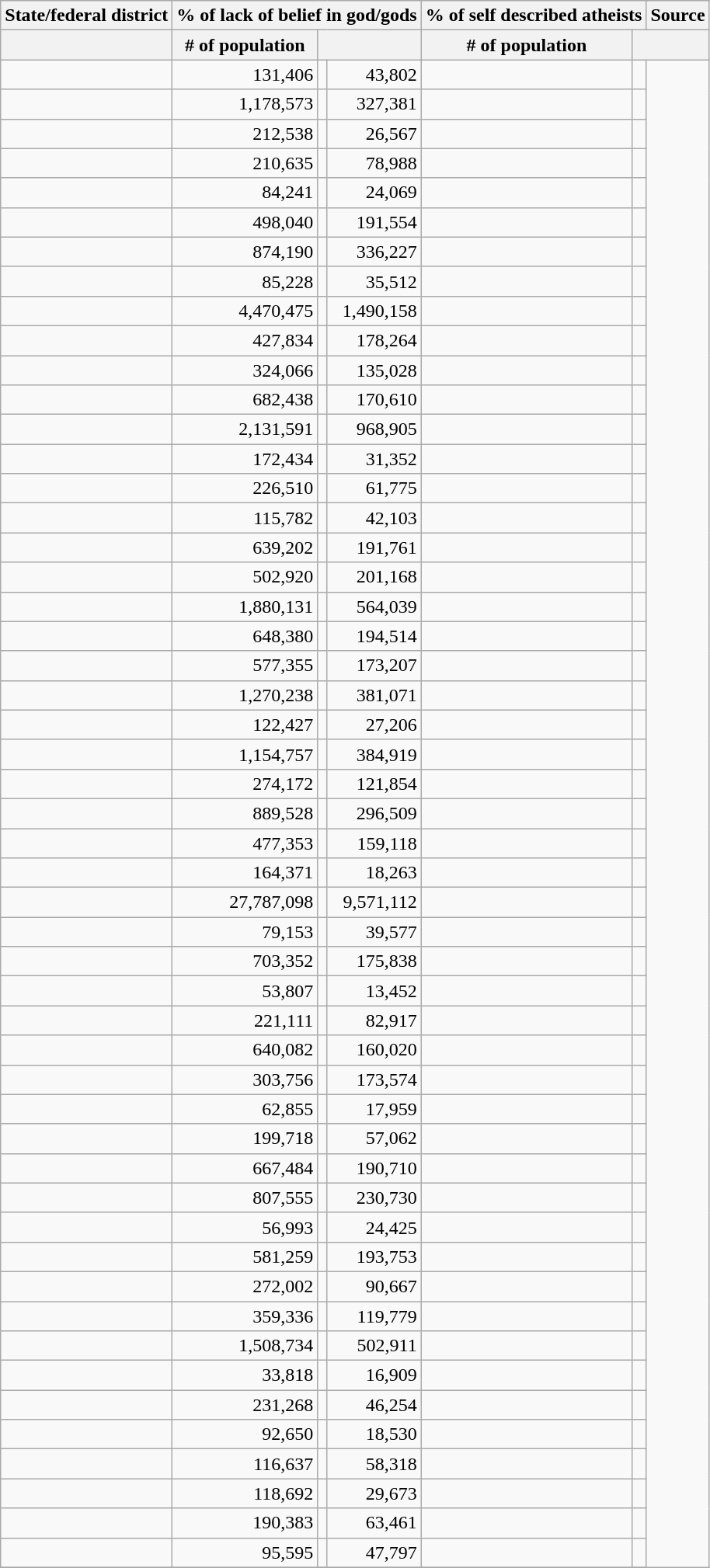<table class="wikitable sortable" font-size:80%;">
<tr>
<th>State/federal district</th>
<th colspan="3">% of lack of belief in god/gods</th>
<th colspan="3">% of self described atheists</th>
<th>Source</th>
</tr>
<tr>
<th colspan="1"></th>
<th colspan="1"># of population</th>
<th colspan="2"></th>
<th colspan="1"># of population</th>
<th colspan="3"></th>
</tr>
<tr>
<td style="text-align:left; text-indent:15px;"></td>
<td align=right>131,406</td>
<td align=right></td>
<td align=right>43,802</td>
<td align=right></td>
<td></td>
</tr>
<tr>
<td style="text-align:left; text-indent:15px;"></td>
<td align=right>1,178,573</td>
<td align=right></td>
<td align=right>327,381</td>
<td align=right></td>
<td></td>
</tr>
<tr>
<td style="text-align:left; text-indent:15px;"></td>
<td align=right>212,538</td>
<td align=right></td>
<td align=right>26,567</td>
<td align=right></td>
<td></td>
</tr>
<tr>
<td style="text-align:left; text-indent:15px;"></td>
<td align=right>210,635</td>
<td align=right></td>
<td align=right>78,988</td>
<td align=right></td>
<td></td>
</tr>
<tr>
<td style="text-align:left; text-indent:15px;"></td>
<td align=right>84,241</td>
<td align=right></td>
<td align=right>24,069</td>
<td align=right></td>
<td></td>
</tr>
<tr>
<td style="text-align:left; text-indent:15px;"></td>
<td align=right>498,040</td>
<td align=right></td>
<td align=right>191,554</td>
<td align=right></td>
<td></td>
</tr>
<tr>
<td style="text-align:left; text-indent:15px;"></td>
<td align=right>874,190</td>
<td align=right></td>
<td align=right>336,227</td>
<td align=right></td>
<td></td>
</tr>
<tr>
<td style="text-align:left; text-indent:15px;"></td>
<td align=right>85,228</td>
<td align=right></td>
<td align=right>35,512</td>
<td align=right></td>
<td></td>
</tr>
<tr>
<td style="text-align:left; text-indent:15px;"></td>
<td align=right>4,470,475</td>
<td align=right></td>
<td align=right>1,490,158</td>
<td align=right></td>
<td></td>
</tr>
<tr>
<td style="text-align:left; text-indent:15px;"></td>
<td align=right>427,834</td>
<td align=right></td>
<td align=right>178,264</td>
<td align=right></td>
<td></td>
</tr>
<tr>
<td style="text-align:left; text-indent:15px;"></td>
<td align=right>324,066</td>
<td align=right></td>
<td align=right>135,028</td>
<td align=right></td>
<td></td>
</tr>
<tr>
<td style="text-align:left; text-indent:15px;"></td>
<td align=right>682,438</td>
<td align=right></td>
<td align=right>170,610</td>
<td align=right></td>
<td></td>
</tr>
<tr>
<td style="text-align:left; text-indent:15px;"></td>
<td align=right>2,131,591</td>
<td align=right></td>
<td align=right>968,905</td>
<td align=right></td>
<td></td>
</tr>
<tr>
<td style="text-align:left; text-indent:15px;"></td>
<td align=right>172,434</td>
<td align=right></td>
<td align=right>31,352</td>
<td align=right></td>
<td></td>
</tr>
<tr>
<td style="text-align:left; text-indent:15px;"></td>
<td align=right>226,510</td>
<td align=right></td>
<td align=right>61,775</td>
<td align=right></td>
<td></td>
</tr>
<tr>
<td style="text-align:left; text-indent:15px;"></td>
<td align=right>115,782</td>
<td align=right></td>
<td align=right>42,103</td>
<td align=right></td>
<td></td>
</tr>
<tr>
<td style="text-align:left; text-indent:15px;"></td>
<td align=right>639,202</td>
<td align=right></td>
<td align=right>191,761</td>
<td align=right></td>
<td></td>
</tr>
<tr>
<td style="text-align:left; text-indent:15px;"></td>
<td align=right>502,920</td>
<td align=right></td>
<td align=right>201,168</td>
<td align=right></td>
<td></td>
</tr>
<tr>
<td style="text-align:left; text-indent:15px;"></td>
<td align=right>1,880,131</td>
<td align=right></td>
<td align=right>564,039</td>
<td align=right></td>
<td></td>
</tr>
<tr>
<td style="text-align:left; text-indent:15px;"></td>
<td align=right>648,380</td>
<td align=right></td>
<td align=right>194,514</td>
<td align=right></td>
<td></td>
</tr>
<tr>
<td style="text-align:left; text-indent:15px;"></td>
<td align=right>577,355</td>
<td align=right></td>
<td align=right>173,207</td>
<td align=right></td>
<td></td>
</tr>
<tr>
<td style="text-align:left; text-indent:15px;"></td>
<td align=right>1,270,238</td>
<td align=right></td>
<td align=right>381,071</td>
<td align=right></td>
<td></td>
</tr>
<tr>
<td style="text-align:left; text-indent:15px;"></td>
<td align=right>122,427</td>
<td align=right></td>
<td align=right>27,206</td>
<td align=right></td>
<td></td>
</tr>
<tr>
<td style="text-align:left; text-indent:15px;"></td>
<td align=right>1,154,757</td>
<td align=right></td>
<td align=right>384,919</td>
<td align=right></td>
<td></td>
</tr>
<tr>
<td style="text-align:left; text-indent:15px;"></td>
<td align=right>274,172</td>
<td align=right></td>
<td align=right>121,854</td>
<td align=right></td>
<td></td>
</tr>
<tr>
<td style="text-align:left; text-indent:15px;"></td>
<td align=right>889,528</td>
<td align=right></td>
<td align=right>296,509</td>
<td align=right></td>
<td></td>
</tr>
<tr>
<td style="text-align:left; text-indent:15px;"></td>
<td align=right>477,353</td>
<td align=right></td>
<td align=right>159,118</td>
<td align=right></td>
<td></td>
</tr>
<tr>
<td style="text-align:left; text-indent:15px;"></td>
<td align=right>164,371</td>
<td align=right></td>
<td align=right>18,263</td>
<td align=right></td>
<td></td>
</tr>
<tr>
<td style="text-align:left; text-indent:15px;"></td>
<td align=right>27,787,098</td>
<td align=right></td>
<td align=right>9,571,112</td>
<td align=right></td>
<td></td>
</tr>
<tr>
<td style="text-align:left; text-indent:15px;"></td>
<td align=right>79,153</td>
<td align=right></td>
<td align=right>39,577</td>
<td align=right></td>
<td></td>
</tr>
<tr>
<td style="text-align:left; text-indent:15px;"></td>
<td align=right>703,352</td>
<td align=right></td>
<td align=right>175,838</td>
<td align=right></td>
<td></td>
</tr>
<tr>
<td style="text-align:left; text-indent:15px;"></td>
<td align=right>53,807</td>
<td align=right></td>
<td align=right>13,452</td>
<td align=right></td>
<td></td>
</tr>
<tr>
<td style="text-align:left; text-indent:15px;"></td>
<td align=right>221,111</td>
<td align=right></td>
<td align=right>82,917</td>
<td align=right></td>
<td></td>
</tr>
<tr>
<td style="text-align:left; text-indent:15px;"></td>
<td align=right>640,082</td>
<td align=right></td>
<td align=right>160,020</td>
<td align=right></td>
<td></td>
</tr>
<tr>
<td style="text-align:left; text-indent:15px;"></td>
<td align=right>303,756</td>
<td align=right></td>
<td align=right>173,574</td>
<td align=right></td>
<td></td>
</tr>
<tr>
<td style="text-align:left; text-indent:15px;"></td>
<td align=right>62,855</td>
<td align=right></td>
<td align=right>17,959</td>
<td align=right></td>
<td></td>
</tr>
<tr>
<td style="text-align:left; text-indent:15px;"></td>
<td align=right>199,718</td>
<td align=right></td>
<td align=right>57,062</td>
<td align=right></td>
<td></td>
</tr>
<tr>
<td style="text-align:left; text-indent:15px;"></td>
<td align=right>667,484</td>
<td align=right></td>
<td align=right>190,710</td>
<td align=right></td>
<td></td>
</tr>
<tr>
<td style="text-align:left; text-indent:15px;"></td>
<td align=right>807,555</td>
<td align=right></td>
<td align=right>230,730</td>
<td align=right></td>
<td></td>
</tr>
<tr>
<td style="text-align:left; text-indent:15px;"></td>
<td align=right>56,993</td>
<td align=right></td>
<td align=right>24,425</td>
<td align=right></td>
<td></td>
</tr>
<tr>
<td style="text-align:left; text-indent:15px;"></td>
<td align=right>581,259</td>
<td align=right></td>
<td align=right>193,753</td>
<td align=right></td>
<td></td>
</tr>
<tr>
<td style="text-align:left; text-indent:15px;"></td>
<td align=right>272,002</td>
<td align=right></td>
<td align=right>90,667</td>
<td align=right></td>
<td></td>
</tr>
<tr>
<td style="text-align:left; text-indent:15px;"></td>
<td align=right>359,336</td>
<td align=right></td>
<td align=right>119,779</td>
<td align=right></td>
<td></td>
</tr>
<tr>
<td style="text-align:left; text-indent:15px;"></td>
<td align=right>1,508,734</td>
<td align=right></td>
<td align=right>502,911</td>
<td align=right></td>
<td></td>
</tr>
<tr>
<td style="text-align:left; text-indent:15px;"></td>
<td align=right>33,818</td>
<td align=right></td>
<td align=right>16,909</td>
<td align=right></td>
<td></td>
</tr>
<tr>
<td style="text-align:left; text-indent:15px;"></td>
<td align=right>231,268</td>
<td align=right></td>
<td align=right>46,254</td>
<td align=right></td>
<td></td>
</tr>
<tr>
<td style="text-align:left; text-indent:15px;"></td>
<td align=right>92,650</td>
<td align=right></td>
<td align=right>18,530</td>
<td align=right></td>
<td></td>
</tr>
<tr>
<td style="text-align:left; text-indent:15px;"></td>
<td align=right>116,637</td>
<td align=right></td>
<td align=right>58,318</td>
<td align=right></td>
<td></td>
</tr>
<tr>
<td style="text-align:left; text-indent:15px;"></td>
<td align=right>118,692</td>
<td align=right></td>
<td align=right>29,673</td>
<td align=right></td>
<td></td>
</tr>
<tr>
<td style="text-align:left; text-indent:15px;"></td>
<td align=right>190,383</td>
<td align=right></td>
<td align=right>63,461</td>
<td align=right></td>
<td></td>
</tr>
<tr>
<td style="text-align:left; text-indent:15px;"></td>
<td align=right>95,595</td>
<td align=right></td>
<td align=right>47,797</td>
<td align=right></td>
<td></td>
</tr>
<tr>
</tr>
</table>
